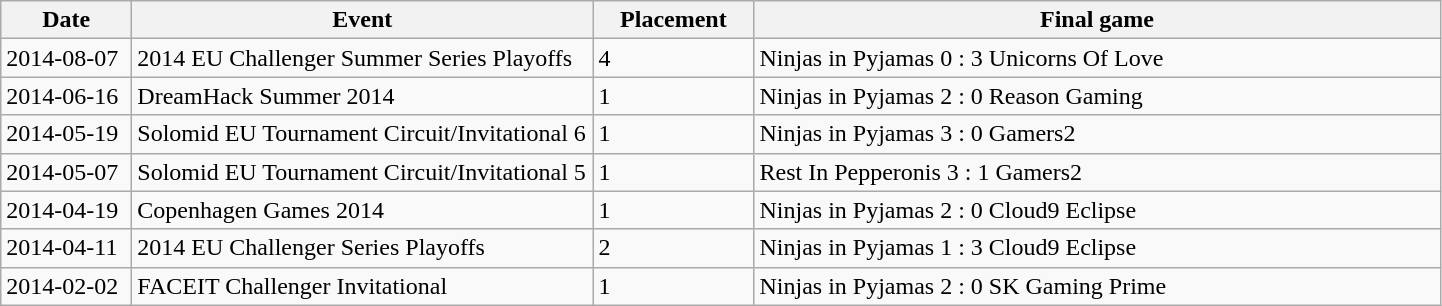<table class="sortable prettytable">
<tr>
<th width="80">Date</th>
<th width="300">Event</th>
<th width="100">Placement</th>
<th width="450">Final game</th>
</tr>
<tr>
<td>2014-08-07</td>
<td>2014 EU Challenger Summer Series Playoffs</td>
<td>4</td>
<td>Ninjas in Pyjamas 0 : 3 Unicorns Of Love</td>
</tr>
<tr>
<td>2014-06-16</td>
<td>DreamHack Summer 2014</td>
<td>1</td>
<td>Ninjas in Pyjamas 2 : 0 Reason Gaming</td>
</tr>
<tr>
<td>2014-05-19</td>
<td>Solomid EU Tournament Circuit/Invitational 6</td>
<td>1</td>
<td>Ninjas in Pyjamas 3 : 0 Gamers2</td>
</tr>
<tr>
<td>2014-05-07</td>
<td>Solomid EU Tournament Circuit/Invitational 5</td>
<td>1</td>
<td>Rest In Pepperonis 3 : 1 Gamers2</td>
</tr>
<tr>
<td>2014-04-19</td>
<td>Copenhagen Games 2014</td>
<td>1</td>
<td>Ninjas in Pyjamas 2 : 0 Cloud9 Eclipse</td>
</tr>
<tr>
<td>2014-04-11</td>
<td>2014 EU Challenger Series Playoffs</td>
<td>2</td>
<td>Ninjas in Pyjamas 1 : 3 Cloud9 Eclipse</td>
</tr>
<tr>
<td>2014-02-02</td>
<td>FACEIT Challenger Invitational</td>
<td>1</td>
<td>Ninjas in Pyjamas 2 : 0 SK Gaming Prime</td>
</tr>
</table>
